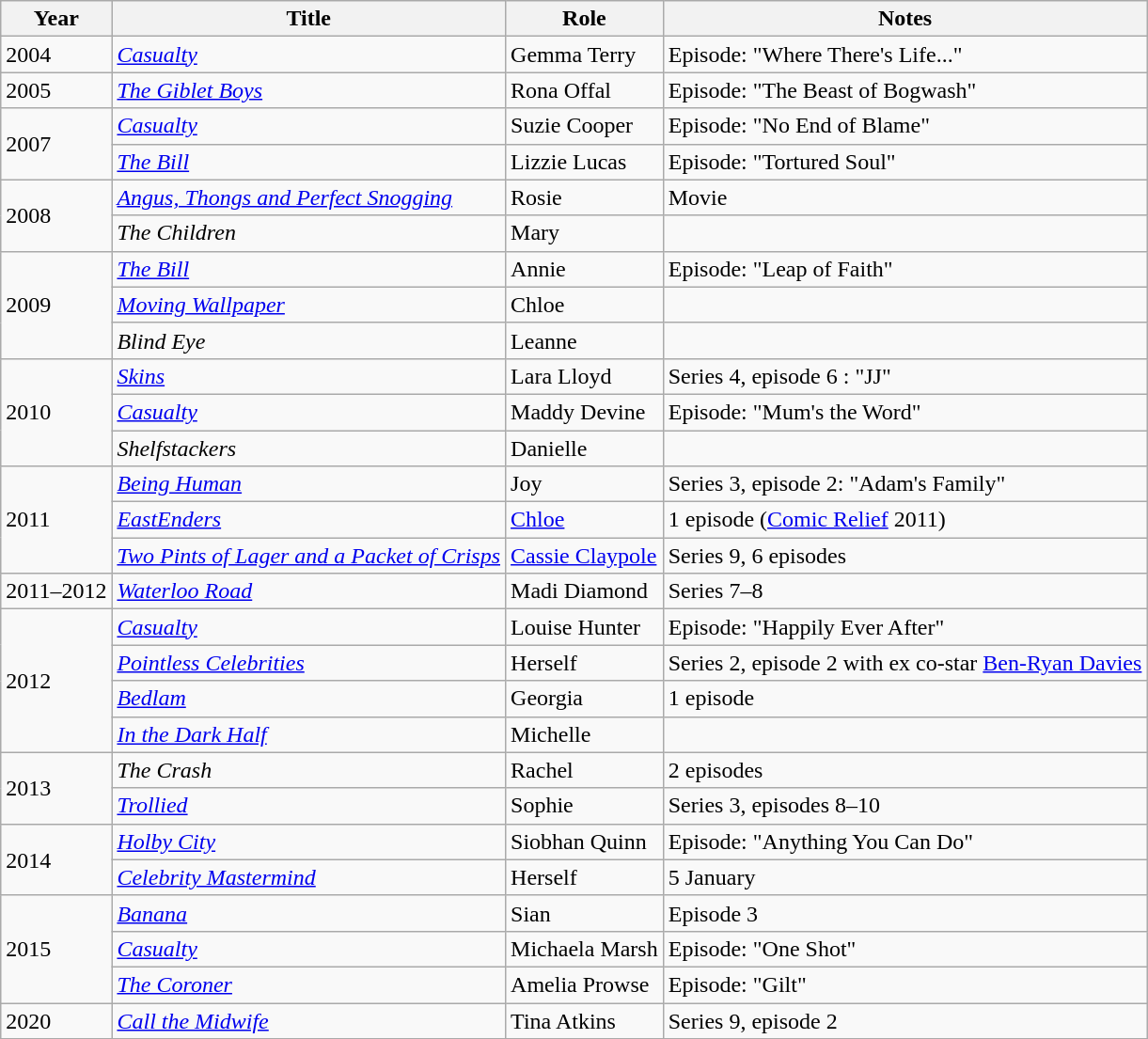<table class="wikitable">
<tr>
<th>Year</th>
<th>Title</th>
<th>Role</th>
<th>Notes</th>
</tr>
<tr>
<td>2004</td>
<td><em><a href='#'>Casualty</a></em></td>
<td>Gemma Terry</td>
<td>Episode: "Where There's Life..."</td>
</tr>
<tr>
<td>2005</td>
<td><em><a href='#'>The Giblet Boys</a></em></td>
<td>Rona Offal</td>
<td>Episode: "The Beast of Bogwash"</td>
</tr>
<tr>
<td rowspan="2">2007</td>
<td><em><a href='#'>Casualty</a></em></td>
<td>Suzie Cooper</td>
<td>Episode: "No End of Blame"</td>
</tr>
<tr>
<td><em><a href='#'>The Bill</a></em></td>
<td>Lizzie Lucas</td>
<td>Episode: "Tortured Soul"</td>
</tr>
<tr>
<td rowspan="2">2008</td>
<td><em><a href='#'>Angus, Thongs and Perfect Snogging</a></em></td>
<td>Rosie</td>
<td>Movie</td>
</tr>
<tr>
<td><em>The Children</em></td>
<td>Mary</td>
<td></td>
</tr>
<tr>
<td rowspan="3">2009</td>
<td><em><a href='#'>The Bill</a></em></td>
<td>Annie</td>
<td>Episode: "Leap of Faith"</td>
</tr>
<tr>
<td><em><a href='#'>Moving Wallpaper</a></em></td>
<td>Chloe</td>
<td></td>
</tr>
<tr>
<td><em>Blind Eye</em></td>
<td>Leanne</td>
<td></td>
</tr>
<tr>
<td rowspan="3">2010</td>
<td><em><a href='#'>Skins</a></em></td>
<td>Lara Lloyd</td>
<td>Series 4, episode 6 : "JJ"</td>
</tr>
<tr>
<td><em><a href='#'>Casualty</a></em></td>
<td>Maddy Devine</td>
<td>Episode: "Mum's the Word"</td>
</tr>
<tr>
<td><em>Shelfstackers</em></td>
<td>Danielle</td>
<td></td>
</tr>
<tr>
<td rowspan="3">2011</td>
<td><em><a href='#'>Being Human</a></em></td>
<td>Joy</td>
<td>Series 3, episode 2: "Adam's Family"</td>
</tr>
<tr>
<td><em><a href='#'>EastEnders</a></em></td>
<td><a href='#'>Chloe</a></td>
<td>1 episode (<a href='#'>Comic Relief</a> 2011)</td>
</tr>
<tr>
<td><em><a href='#'>Two Pints of Lager and a Packet of Crisps</a></em></td>
<td><a href='#'>Cassie Claypole</a></td>
<td>Series 9, 6 episodes</td>
</tr>
<tr>
<td>2011–2012</td>
<td><em><a href='#'>Waterloo Road</a></em></td>
<td>Madi Diamond</td>
<td>Series 7–8</td>
</tr>
<tr>
<td rowspan="4">2012</td>
<td><em><a href='#'>Casualty</a></em></td>
<td>Louise Hunter</td>
<td>Episode: "Happily Ever After"</td>
</tr>
<tr>
<td><em><a href='#'>Pointless Celebrities</a></em></td>
<td>Herself</td>
<td>Series 2, episode 2 with ex co-star <a href='#'>Ben-Ryan Davies</a></td>
</tr>
<tr>
<td><em><a href='#'>Bedlam</a></em></td>
<td>Georgia</td>
<td>1 episode</td>
</tr>
<tr>
<td><em><a href='#'>In the Dark Half</a></em></td>
<td>Michelle</td>
<td></td>
</tr>
<tr>
<td rowspan="2">2013</td>
<td><em>The Crash</em></td>
<td>Rachel</td>
<td>2 episodes</td>
</tr>
<tr>
<td><em><a href='#'>Trollied</a></em></td>
<td>Sophie</td>
<td>Series 3, episodes 8–10</td>
</tr>
<tr>
<td rowspan=2>2014</td>
<td><em><a href='#'>Holby City</a></em></td>
<td>Siobhan Quinn</td>
<td>Episode: "Anything You Can Do"</td>
</tr>
<tr>
<td><em><a href='#'>Celebrity Mastermind</a></em></td>
<td>Herself</td>
<td>5 January</td>
</tr>
<tr>
<td rowspan=3>2015</td>
<td><em><a href='#'>Banana</a></em></td>
<td>Sian</td>
<td>Episode 3</td>
</tr>
<tr>
<td><em><a href='#'>Casualty</a></em></td>
<td>Michaela Marsh</td>
<td>Episode: "One Shot"</td>
</tr>
<tr>
<td><em><a href='#'>The Coroner</a></em></td>
<td>Amelia Prowse</td>
<td>Episode: "Gilt"</td>
</tr>
<tr>
<td>2020</td>
<td><em><a href='#'>Call the Midwife</a></em></td>
<td>Tina Atkins</td>
<td>Series 9, episode 2</td>
</tr>
<tr>
</tr>
</table>
